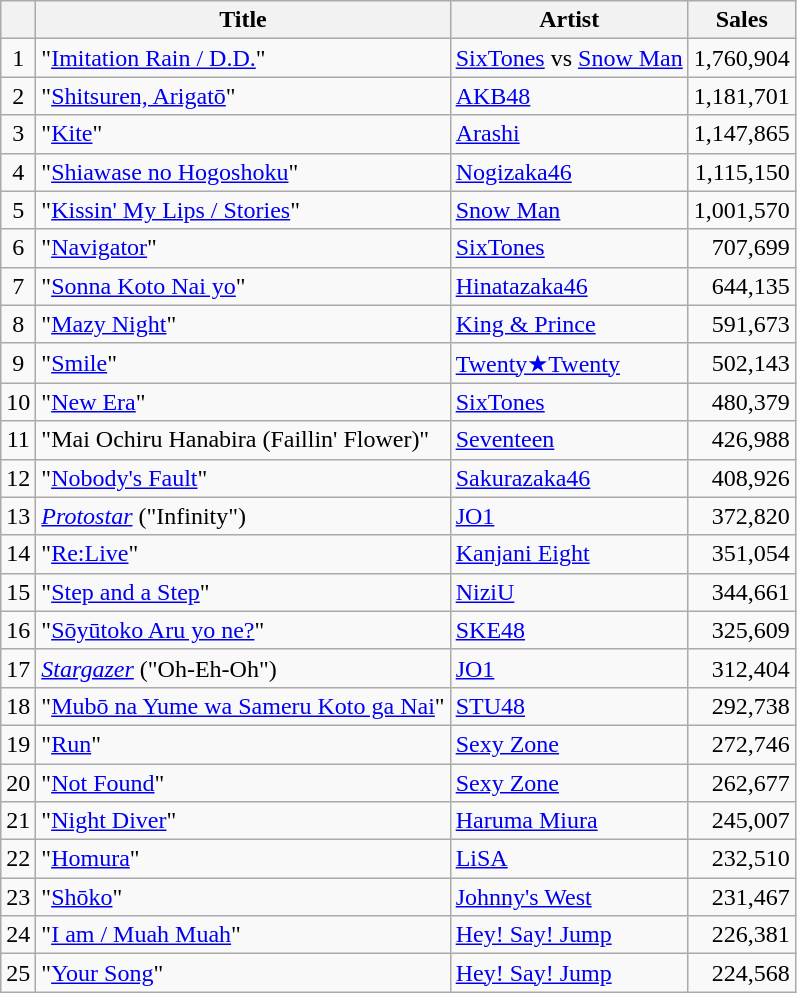<table class="wikitable sortable">
<tr>
<th></th>
<th>Title</th>
<th>Artist</th>
<th>Sales</th>
</tr>
<tr>
<td align="center">1</td>
<td>"<a href='#'>Imitation Rain / D.D.</a>"</td>
<td><a href='#'>SixTones</a> vs <a href='#'>Snow Man</a></td>
<td align="right">1,760,904</td>
</tr>
<tr>
<td align="center">2</td>
<td>"<a href='#'>Shitsuren, Arigatō</a>"</td>
<td><a href='#'>AKB48</a></td>
<td align="right">1,181,701</td>
</tr>
<tr>
<td align="center">3</td>
<td>"<a href='#'>Kite</a>"</td>
<td><a href='#'>Arashi</a></td>
<td align="right">1,147,865</td>
</tr>
<tr>
<td align="center">4</td>
<td>"<a href='#'>Shiawase no Hogoshoku</a>"</td>
<td><a href='#'>Nogizaka46</a></td>
<td align="right">1,115,150</td>
</tr>
<tr>
<td align="center">5</td>
<td>"<a href='#'>Kissin' My Lips / Stories</a>"</td>
<td><a href='#'>Snow Man</a></td>
<td align="right">1,001,570</td>
</tr>
<tr>
<td align="center">6</td>
<td>"<a href='#'>Navigator</a>"</td>
<td><a href='#'>SixTones</a></td>
<td align="right">707,699</td>
</tr>
<tr>
<td align="center">7</td>
<td>"<a href='#'>Sonna Koto Nai yo</a>"</td>
<td><a href='#'>Hinatazaka46</a></td>
<td align="right">644,135</td>
</tr>
<tr>
<td align="center">8</td>
<td>"<a href='#'>Mazy Night</a>"</td>
<td><a href='#'>King & Prince</a></td>
<td align="right">591,673</td>
</tr>
<tr>
<td align="center">9</td>
<td>"<a href='#'>Smile</a>"</td>
<td><a href='#'>Twenty★Twenty</a></td>
<td align="right">502,143</td>
</tr>
<tr>
<td align="center">10</td>
<td>"<a href='#'>New Era</a>"</td>
<td><a href='#'>SixTones</a></td>
<td align="right">480,379</td>
</tr>
<tr>
<td align="center">11</td>
<td>"Mai Ochiru Hanabira (Faillin' Flower)"</td>
<td><a href='#'>Seventeen</a></td>
<td align="right">426,988</td>
</tr>
<tr>
<td align="center">12</td>
<td>"<a href='#'>Nobody's Fault</a>"</td>
<td><a href='#'>Sakurazaka46</a></td>
<td align="right">408,926</td>
</tr>
<tr>
<td align="center">13</td>
<td><em><a href='#'>Protostar</a></em> ("Infinity")</td>
<td><a href='#'>JO1</a></td>
<td align="right">372,820</td>
</tr>
<tr>
<td align="center">14</td>
<td>"<a href='#'>Re:Live</a>"</td>
<td><a href='#'>Kanjani Eight</a></td>
<td align="right">351,054</td>
</tr>
<tr>
<td align="center">15</td>
<td>"<a href='#'>Step and a Step</a>"</td>
<td><a href='#'>NiziU</a></td>
<td align="right">344,661</td>
</tr>
<tr>
<td align="center">16</td>
<td>"<a href='#'>Sōyūtoko Aru yo ne?</a>"</td>
<td><a href='#'>SKE48</a></td>
<td align="right">325,609</td>
</tr>
<tr>
<td align="center">17</td>
<td><em><a href='#'>Stargazer</a></em> ("Oh-Eh-Oh")</td>
<td><a href='#'>JO1</a></td>
<td align="right">312,404</td>
</tr>
<tr>
<td align="center">18</td>
<td>"<a href='#'>Mubō na Yume wa Sameru Koto ga Nai</a>"</td>
<td><a href='#'>STU48</a></td>
<td align="right">292,738</td>
</tr>
<tr>
<td align="center">19</td>
<td>"<a href='#'>Run</a>"</td>
<td><a href='#'>Sexy Zone</a></td>
<td align="right">272,746</td>
</tr>
<tr>
<td align="center">20</td>
<td>"<a href='#'>Not Found</a>"</td>
<td><a href='#'>Sexy Zone</a></td>
<td align="right">262,677</td>
</tr>
<tr>
<td align="center">21</td>
<td>"<a href='#'>Night Diver</a>"</td>
<td><a href='#'>Haruma Miura</a></td>
<td align="right">245,007</td>
</tr>
<tr>
<td align="center">22</td>
<td>"<a href='#'>Homura</a>"</td>
<td><a href='#'>LiSA</a></td>
<td align="right">232,510</td>
</tr>
<tr>
<td align="center">23</td>
<td>"<a href='#'>Shōko</a>"</td>
<td><a href='#'>Johnny's West</a></td>
<td align="right">231,467</td>
</tr>
<tr>
<td align="center">24</td>
<td>"<a href='#'>I am / Muah Muah</a>"</td>
<td><a href='#'>Hey! Say! Jump</a></td>
<td align="right">226,381</td>
</tr>
<tr>
<td align="center">25</td>
<td>"<a href='#'>Your Song</a>"</td>
<td><a href='#'>Hey! Say! Jump</a></td>
<td align="right">224,568</td>
</tr>
</table>
